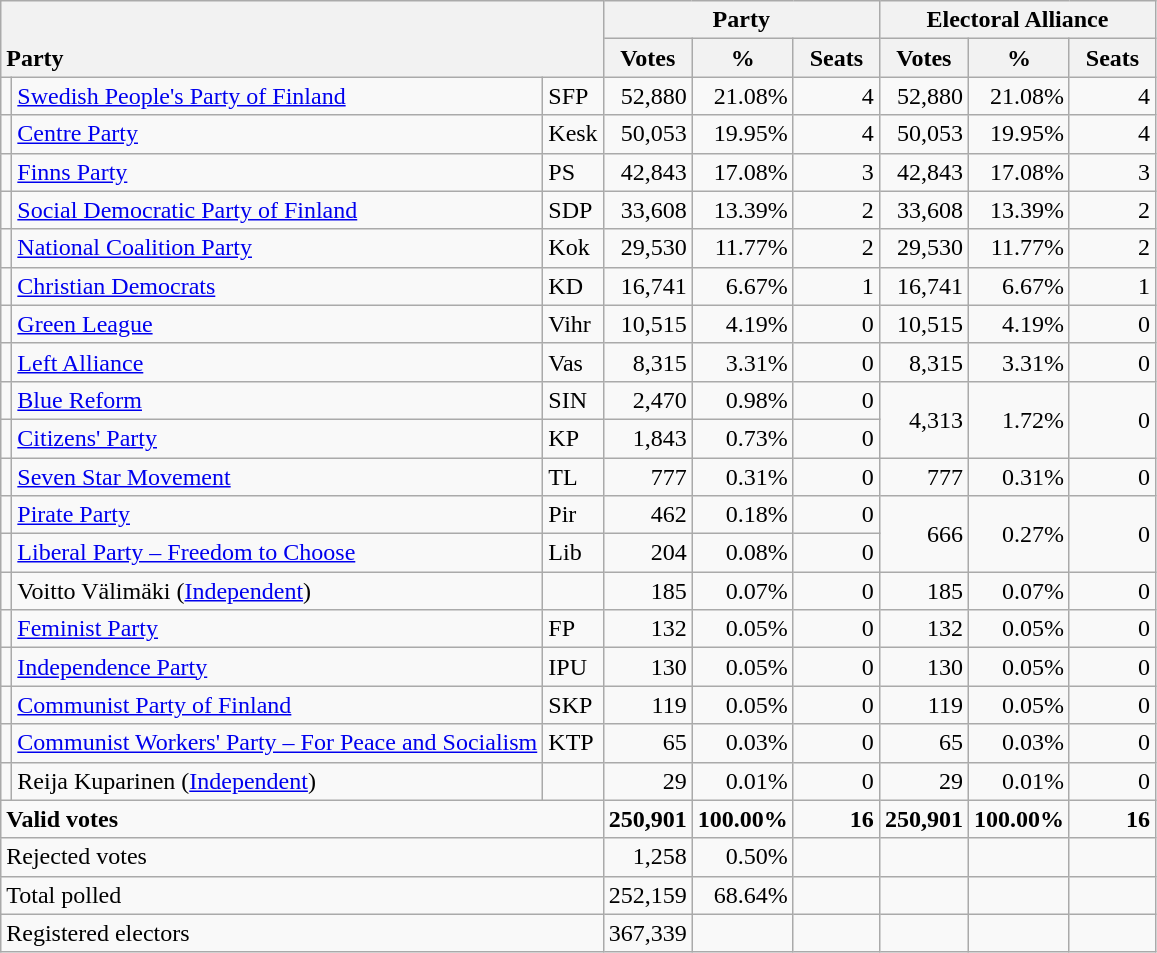<table class="wikitable" border="1" style="text-align:right;">
<tr>
<th style="text-align:left;" valign=bottom rowspan=2 colspan=3>Party</th>
<th colspan=3>Party</th>
<th colspan=3>Electoral Alliance</th>
</tr>
<tr>
<th align=center valign=bottom width="50">Votes</th>
<th align=center valign=bottom width="50">%</th>
<th align=center valign=bottom width="50">Seats</th>
<th align=center valign=bottom width="50">Votes</th>
<th align=center valign=bottom width="50">%</th>
<th align=center valign=bottom width="50">Seats</th>
</tr>
<tr>
<td></td>
<td align=left><a href='#'>Swedish People's Party of Finland</a></td>
<td align=left>SFP</td>
<td>52,880</td>
<td>21.08%</td>
<td>4</td>
<td>52,880</td>
<td>21.08%</td>
<td>4</td>
</tr>
<tr>
<td></td>
<td align=left><a href='#'>Centre Party</a></td>
<td align=left>Kesk</td>
<td>50,053</td>
<td>19.95%</td>
<td>4</td>
<td>50,053</td>
<td>19.95%</td>
<td>4</td>
</tr>
<tr>
<td></td>
<td align=left><a href='#'>Finns Party</a></td>
<td align=left>PS</td>
<td>42,843</td>
<td>17.08%</td>
<td>3</td>
<td>42,843</td>
<td>17.08%</td>
<td>3</td>
</tr>
<tr>
<td></td>
<td align=left style="white-space: nowrap;"><a href='#'>Social Democratic Party of Finland</a></td>
<td align=left>SDP</td>
<td>33,608</td>
<td>13.39%</td>
<td>2</td>
<td>33,608</td>
<td>13.39%</td>
<td>2</td>
</tr>
<tr>
<td></td>
<td align=left><a href='#'>National Coalition Party</a></td>
<td align=left>Kok</td>
<td>29,530</td>
<td>11.77%</td>
<td>2</td>
<td>29,530</td>
<td>11.77%</td>
<td>2</td>
</tr>
<tr>
<td></td>
<td align=left><a href='#'>Christian Democrats</a></td>
<td align=left>KD</td>
<td>16,741</td>
<td>6.67%</td>
<td>1</td>
<td>16,741</td>
<td>6.67%</td>
<td>1</td>
</tr>
<tr>
<td></td>
<td align=left><a href='#'>Green League</a></td>
<td align=left>Vihr</td>
<td>10,515</td>
<td>4.19%</td>
<td>0</td>
<td>10,515</td>
<td>4.19%</td>
<td>0</td>
</tr>
<tr>
<td></td>
<td align=left><a href='#'>Left Alliance</a></td>
<td align=left>Vas</td>
<td>8,315</td>
<td>3.31%</td>
<td>0</td>
<td>8,315</td>
<td>3.31%</td>
<td>0</td>
</tr>
<tr>
<td></td>
<td align=left><a href='#'>Blue Reform</a></td>
<td align=left>SIN</td>
<td>2,470</td>
<td>0.98%</td>
<td>0</td>
<td rowspan=2>4,313</td>
<td rowspan=2>1.72%</td>
<td rowspan=2>0</td>
</tr>
<tr>
<td></td>
<td align=left><a href='#'>Citizens' Party</a></td>
<td align=left>KP</td>
<td>1,843</td>
<td>0.73%</td>
<td>0</td>
</tr>
<tr>
<td></td>
<td align=left><a href='#'>Seven Star Movement</a></td>
<td align=left>TL</td>
<td>777</td>
<td>0.31%</td>
<td>0</td>
<td>777</td>
<td>0.31%</td>
<td>0</td>
</tr>
<tr>
<td></td>
<td align=left><a href='#'>Pirate Party</a></td>
<td align=left>Pir</td>
<td>462</td>
<td>0.18%</td>
<td>0</td>
<td rowspan=2>666</td>
<td rowspan=2>0.27%</td>
<td rowspan=2>0</td>
</tr>
<tr>
<td></td>
<td align=left><a href='#'>Liberal Party – Freedom to Choose</a></td>
<td align=left>Lib</td>
<td>204</td>
<td>0.08%</td>
<td>0</td>
</tr>
<tr>
<td></td>
<td align=left>Voitto Välimäki (<a href='#'>Independent</a>)</td>
<td align=left></td>
<td>185</td>
<td>0.07%</td>
<td>0</td>
<td>185</td>
<td>0.07%</td>
<td>0</td>
</tr>
<tr>
<td></td>
<td align=left><a href='#'>Feminist Party</a></td>
<td align=left>FP</td>
<td>132</td>
<td>0.05%</td>
<td>0</td>
<td>132</td>
<td>0.05%</td>
<td>0</td>
</tr>
<tr>
<td></td>
<td align=left><a href='#'>Independence Party</a></td>
<td align=left>IPU</td>
<td>130</td>
<td>0.05%</td>
<td>0</td>
<td>130</td>
<td>0.05%</td>
<td>0</td>
</tr>
<tr>
<td></td>
<td align=left><a href='#'>Communist Party of Finland</a></td>
<td align=left>SKP</td>
<td>119</td>
<td>0.05%</td>
<td>0</td>
<td>119</td>
<td>0.05%</td>
<td>0</td>
</tr>
<tr>
<td></td>
<td align=left><a href='#'>Communist Workers' Party – For Peace and Socialism</a></td>
<td align=left>KTP</td>
<td>65</td>
<td>0.03%</td>
<td>0</td>
<td>65</td>
<td>0.03%</td>
<td>0</td>
</tr>
<tr>
<td></td>
<td align=left>Reija Kuparinen (<a href='#'>Independent</a>)</td>
<td align=left></td>
<td>29</td>
<td>0.01%</td>
<td>0</td>
<td>29</td>
<td>0.01%</td>
<td>0</td>
</tr>
<tr style="font-weight:bold">
<td align=left colspan=3>Valid votes</td>
<td>250,901</td>
<td>100.00%</td>
<td>16</td>
<td>250,901</td>
<td>100.00%</td>
<td>16</td>
</tr>
<tr>
<td align=left colspan=3>Rejected votes</td>
<td>1,258</td>
<td>0.50%</td>
<td></td>
<td></td>
<td></td>
<td></td>
</tr>
<tr>
<td align=left colspan=3>Total polled</td>
<td>252,159</td>
<td>68.64%</td>
<td></td>
<td></td>
<td></td>
<td></td>
</tr>
<tr>
<td align=left colspan=3>Registered electors</td>
<td>367,339</td>
<td></td>
<td></td>
<td></td>
<td></td>
<td></td>
</tr>
</table>
